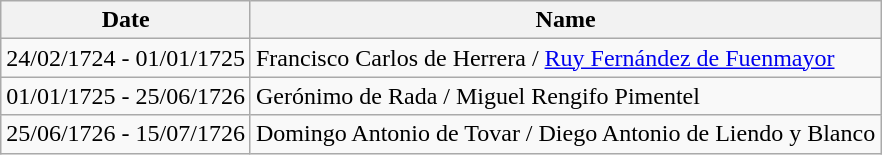<table class=wikitable>
<tr>
<th>Date</th>
<th>Name</th>
</tr>
<tr>
<td>24/02/1724 - 01/01/1725</td>
<td>Francisco Carlos de Herrera / <a href='#'>Ruy Fernández de Fuenmayor</a></td>
</tr>
<tr>
<td>01/01/1725 - 25/06/1726</td>
<td>Gerónimo de Rada / Miguel Rengifo Pimentel</td>
</tr>
<tr>
<td>25/06/1726 - 15/07/1726</td>
<td>Domingo Antonio de Tovar / Diego Antonio de Liendo y Blanco</td>
</tr>
</table>
